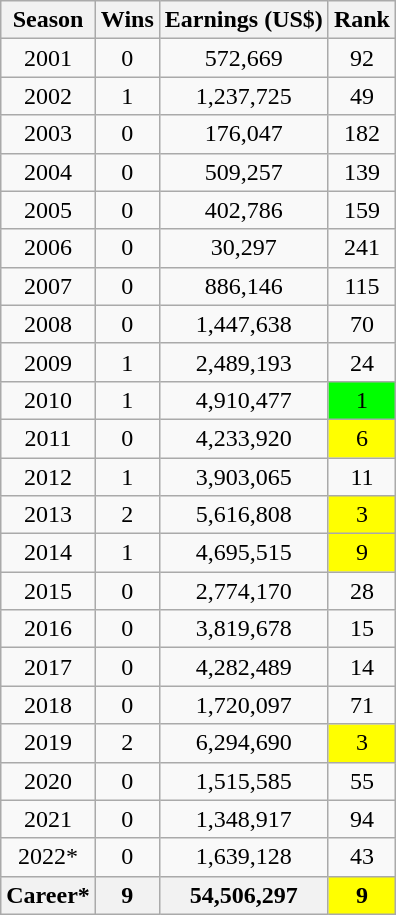<table class=wikitable style="text-align:center">
<tr>
<th>Season</th>
<th>Wins</th>
<th>Earnings (US$)</th>
<th>Rank</th>
</tr>
<tr>
<td>2001</td>
<td>0</td>
<td>572,669</td>
<td>92</td>
</tr>
<tr>
<td>2002</td>
<td>1</td>
<td>1,237,725</td>
<td>49</td>
</tr>
<tr>
<td>2003</td>
<td>0</td>
<td>176,047</td>
<td>182</td>
</tr>
<tr>
<td>2004</td>
<td>0</td>
<td>509,257</td>
<td>139</td>
</tr>
<tr>
<td>2005</td>
<td>0</td>
<td>402,786</td>
<td>159</td>
</tr>
<tr>
<td>2006</td>
<td>0</td>
<td>30,297</td>
<td>241</td>
</tr>
<tr>
<td>2007</td>
<td>0</td>
<td>886,146</td>
<td>115</td>
</tr>
<tr>
<td>2008</td>
<td>0</td>
<td>1,447,638</td>
<td>70</td>
</tr>
<tr>
<td>2009</td>
<td>1</td>
<td>2,489,193</td>
<td>24</td>
</tr>
<tr>
<td>2010</td>
<td>1</td>
<td>4,910,477</td>
<td style="background:lime;">1</td>
</tr>
<tr>
<td>2011</td>
<td>0</td>
<td>4,233,920</td>
<td style="background:yellow;">6</td>
</tr>
<tr>
<td>2012</td>
<td>1</td>
<td>3,903,065</td>
<td>11</td>
</tr>
<tr>
<td>2013</td>
<td>2</td>
<td>5,616,808</td>
<td style="background:yellow;">3</td>
</tr>
<tr>
<td>2014</td>
<td>1</td>
<td>4,695,515</td>
<td style="background:yellow;">9</td>
</tr>
<tr>
<td>2015</td>
<td>0</td>
<td>2,774,170</td>
<td>28</td>
</tr>
<tr>
<td>2016</td>
<td>0</td>
<td>3,819,678</td>
<td>15</td>
</tr>
<tr>
<td>2017</td>
<td>0</td>
<td>4,282,489</td>
<td>14</td>
</tr>
<tr>
<td>2018</td>
<td>0</td>
<td>1,720,097</td>
<td>71</td>
</tr>
<tr>
<td>2019</td>
<td>2</td>
<td>6,294,690</td>
<td style="background:yellow;">3</td>
</tr>
<tr>
<td>2020</td>
<td>0</td>
<td>1,515,585</td>
<td>55</td>
</tr>
<tr>
<td>2021</td>
<td>0</td>
<td>1,348,917</td>
<td>94</td>
</tr>
<tr>
<td>2022*</td>
<td>0</td>
<td>1,639,128</td>
<td>43</td>
</tr>
<tr>
<th>Career*</th>
<th>9</th>
<th>54,506,297</th>
<th style="background:yellow;">9</th>
</tr>
</table>
